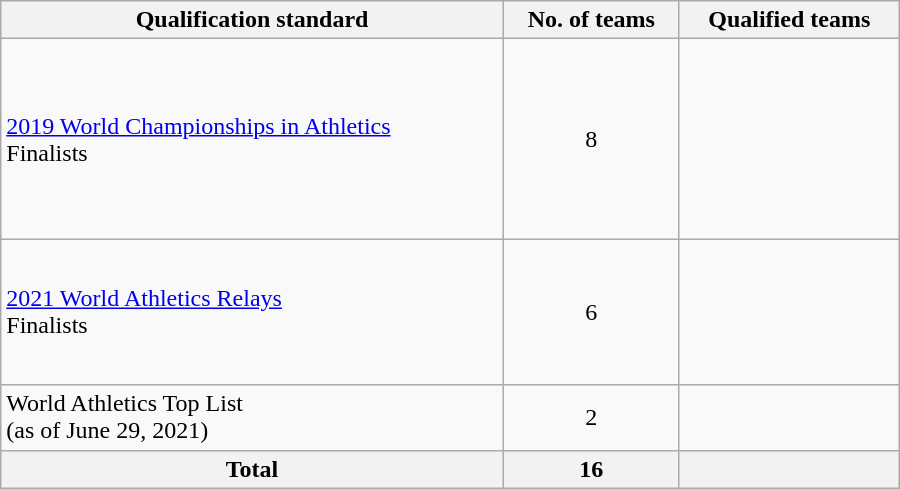<table class="wikitable" style="text-align:left; width:600px;">
<tr>
<th>Qualification standard</th>
<th>No. of teams</th>
<th>Qualified teams</th>
</tr>
<tr>
<td><a href='#'>2019 World Championships in Athletics</a><br>Finalists</td>
<td align=center>8</td>
<td><br><br><br><br><br><br><br></td>
</tr>
<tr>
<td><a href='#'>2021 World Athletics Relays</a><br>Finalists</td>
<td align=center>6</td>
<td><br><br><br><br><br></td>
</tr>
<tr>
<td>World Athletics Top List<br>(as of June 29, 2021)</td>
<td align=center>2</td>
<td><br></td>
</tr>
<tr>
<th>Total</th>
<th>16</th>
<th colspan=2></th>
</tr>
</table>
